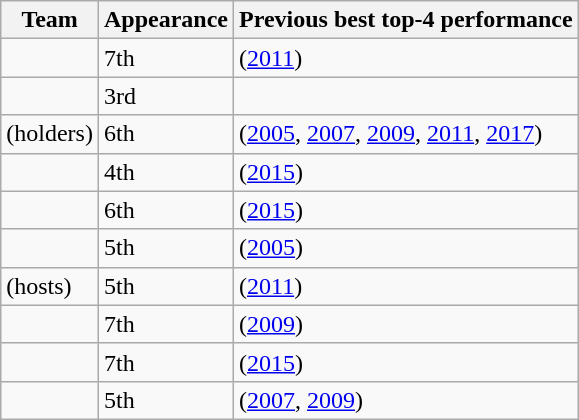<table class="wikitable sortable" style="text-align: left;">
<tr>
<th>Team</th>
<th data-sort-type="number">Appearance</th>
<th>Previous best top-4 performance</th>
</tr>
<tr>
<td></td>
<td>7th</td>
<td> (<a href='#'>2011</a>)</td>
</tr>
<tr>
<td></td>
<td>3rd</td>
<td></td>
</tr>
<tr>
<td> (holders)</td>
<td>6th</td>
<td> (<a href='#'>2005</a>, <a href='#'>2007</a>, <a href='#'>2009</a>, <a href='#'>2011</a>, <a href='#'>2017</a>)</td>
</tr>
<tr>
<td></td>
<td>4th</td>
<td> (<a href='#'>2015</a>)</td>
</tr>
<tr>
<td></td>
<td>6th</td>
<td> (<a href='#'>2015</a>)</td>
</tr>
<tr>
<td></td>
<td>5th</td>
<td> (<a href='#'>2005</a>)</td>
</tr>
<tr>
<td> (hosts)</td>
<td>5th</td>
<td> (<a href='#'>2011</a>)</td>
</tr>
<tr>
<td></td>
<td>7th</td>
<td> (<a href='#'>2009</a>)</td>
</tr>
<tr>
<td></td>
<td>7th</td>
<td> (<a href='#'>2015</a>)</td>
</tr>
<tr>
<td></td>
<td>5th</td>
<td> (<a href='#'>2007</a>, <a href='#'>2009</a>)</td>
</tr>
</table>
